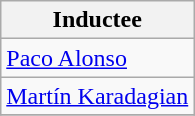<table class="wikitable">
<tr>
<th>Inductee</th>
</tr>
<tr>
<td><a href='#'>Paco Alonso</a></td>
</tr>
<tr>
<td><a href='#'>Martín Karadagian</a></td>
</tr>
<tr>
</tr>
</table>
